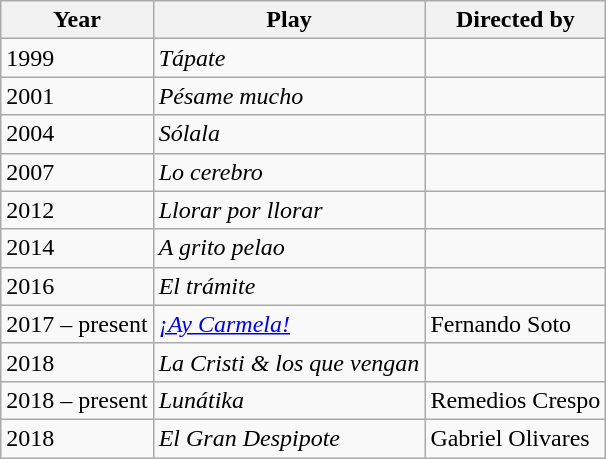<table class="wikitable">
<tr>
<th>Year</th>
<th>Play</th>
<th>Directed by</th>
</tr>
<tr>
<td>1999</td>
<td><em>Tápate</em></td>
<td></td>
</tr>
<tr>
<td>2001</td>
<td><em>Pésame mucho</em></td>
<td></td>
</tr>
<tr>
<td>2004</td>
<td><em>Sólala</em></td>
<td></td>
</tr>
<tr>
<td>2007</td>
<td><em>Lo cerebro</em></td>
<td></td>
</tr>
<tr>
<td>2012</td>
<td><em>Llorar por llorar</em></td>
<td></td>
</tr>
<tr>
<td>2014</td>
<td><em>A grito pelao</em></td>
<td></td>
</tr>
<tr>
<td>2016</td>
<td><em>El trámite</em></td>
<td></td>
</tr>
<tr>
<td>2017 – present</td>
<td><em><a href='#'>¡Ay Carmela!</a></em></td>
<td>Fernando Soto</td>
</tr>
<tr>
<td>2018</td>
<td><em>La Cristi & los que vengan</em></td>
<td></td>
</tr>
<tr>
<td>2018 – present</td>
<td><em>Lunátika</em></td>
<td>Remedios Crespo</td>
</tr>
<tr>
<td>2018</td>
<td><em>El Gran Despipote</em></td>
<td>Gabriel Olivares</td>
</tr>
</table>
